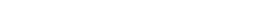<table style="width:22%; text-align:center;">
<tr style="color:white;">
<td style="background:"><strong>14</strong></td>
<td style="background:"><strong>3</strong></td>
<td style="background:"><strong>9</strong></td>
</tr>
</table>
